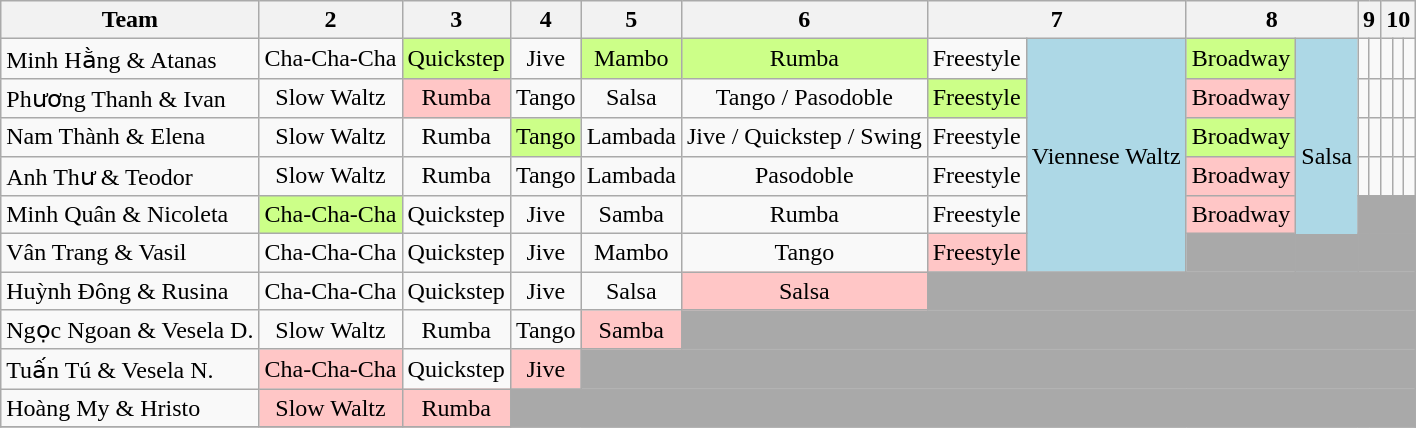<table class="wikitable" align="center">
<tr>
<th>Team</th>
<th>2</th>
<th>3</th>
<th>4</th>
<th>5</th>
<th>6</th>
<th colspan=2>7</th>
<th colspan=2>8</th>
<th colspan=2>9</th>
<th colspan=3>10</th>
</tr>
<tr align=center>
<td align=left>Minh Hằng & Atanas</td>
<td>Cha-Cha-Cha</td>
<td bgcolor="#ccff88">Quickstep</td>
<td>Jive</td>
<td bgcolor="#ccff88">Mambo</td>
<td bgcolor="#ccff88">Rumba</td>
<td>Freestyle</td>
<td bgcolor="lightblue" rowspan=6>Viennese Waltz</td>
<td bgcolor="#ccff88">Broadway</td>
<td bgcolor="lightblue" rowspan=6>Salsa</td>
<td></td>
<td></td>
<td></td>
<td></td>
<td></td>
</tr>
<tr align=center>
<td align=left>Phương Thanh & Ivan</td>
<td>Slow Waltz</td>
<td bgcolor="#ffc6c6">Rumba</td>
<td>Tango</td>
<td>Salsa</td>
<td>Tango / Pasodoble</td>
<td bgcolor="#ccff88">Freestyle</td>
<td bgcolor="#ffc6c6">Broadway</td>
<td></td>
<td></td>
<td></td>
<td></td>
<td></td>
</tr>
<tr align=center>
<td align=left>Nam Thành & Elena</td>
<td>Slow Waltz</td>
<td>Rumba</td>
<td bgcolor="#ccff88">Tango</td>
<td>Lambada</td>
<td>Jive / Quickstep / Swing</td>
<td>Freestyle</td>
<td bgcolor="#ccff88">Broadway</td>
<td></td>
<td></td>
<td></td>
<td></td>
<td></td>
</tr>
<tr align=center>
<td align=left>Anh Thư & Teodor</td>
<td>Slow Waltz</td>
<td>Rumba</td>
<td>Tango</td>
<td>Lambada</td>
<td>Pasodoble</td>
<td>Freestyle</td>
<td bgcolor="#ffc6c6">Broadway</td>
<td></td>
<td></td>
<td></td>
<td></td>
<td></td>
</tr>
<tr align=center>
<td align=left>Minh Quân & Nicoleta</td>
<td bgcolor="#ccff88">Cha-Cha-Cha</td>
<td>Quickstep</td>
<td>Jive</td>
<td>Samba</td>
<td>Rumba</td>
<td>Freestyle</td>
<td bgcolor="#ffc6c6">Broadway</td>
<td bgcolor=darkgray colspan=20></td>
</tr>
<tr align=center>
<td align=left>Vân Trang & Vasil</td>
<td>Cha-Cha-Cha</td>
<td>Quickstep</td>
<td>Jive</td>
<td>Mambo</td>
<td>Tango</td>
<td bgcolor="#ffc6c6">Freestyle</td>
<td bgcolor=darkgray colspan=20></td>
</tr>
<tr align=center>
<td align=left>Huỳnh Đông & Rusina</td>
<td>Cha-Cha-Cha</td>
<td>Quickstep</td>
<td>Jive</td>
<td>Salsa</td>
<td bgcolor="#ffc6c6">Salsa</td>
<td bgcolor=darkgray colspan=20></td>
</tr>
<tr align=center>
<td align=left>Ngọc Ngoan & Vesela D.</td>
<td>Slow Waltz</td>
<td>Rumba</td>
<td>Tango</td>
<td bgcolor="#ffc6c6">Samba</td>
<td bgcolor=darkgray colspan=20></td>
</tr>
<tr align=center>
<td align=left>Tuấn Tú & Vesela N.</td>
<td bgcolor="#ffc6c6">Cha-Cha-Cha</td>
<td>Quickstep</td>
<td bgcolor="#ffc6c6">Jive</td>
<td bgcolor=darkgray colspan=20></td>
</tr>
<tr align=center>
<td align=left>Hoàng My & Hristo</td>
<td bgcolor="#ffc6c6">Slow Waltz</td>
<td bgcolor="#ffc6c6">Rumba</td>
<td bgcolor=darkgray colspan=20></td>
</tr>
<tr>
</tr>
</table>
